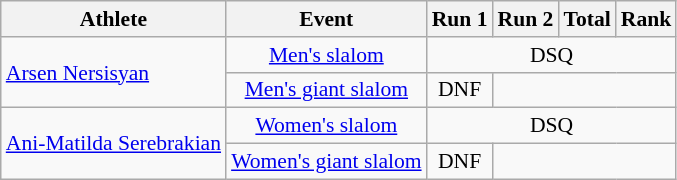<table class="wikitable" style="font-size:90%">
<tr>
<th>Athlete</th>
<th>Event</th>
<th>Run 1</th>
<th>Run 2</th>
<th>Total</th>
<th>Rank</th>
</tr>
<tr>
<td rowspan=2><a href='#'>Arsen Nersisyan</a></td>
<td align="center"><a href='#'>Men's slalom</a></td>
<td align="center" colspan=4>DSQ</td>
</tr>
<tr>
<td align="center"><a href='#'>Men's giant slalom</a></td>
<td align="center">DNF</td>
<td Colspan=3></td>
</tr>
<tr>
<td rowspan=2><a href='#'>Ani-Matilda Serebrakian</a></td>
<td align="center"><a href='#'>Women's slalom</a></td>
<td align="center" colspan=4>DSQ</td>
</tr>
<tr>
<td align="center"><a href='#'>Women's giant slalom</a></td>
<td align="center">DNF</td>
<td Colspan=3></td>
</tr>
</table>
